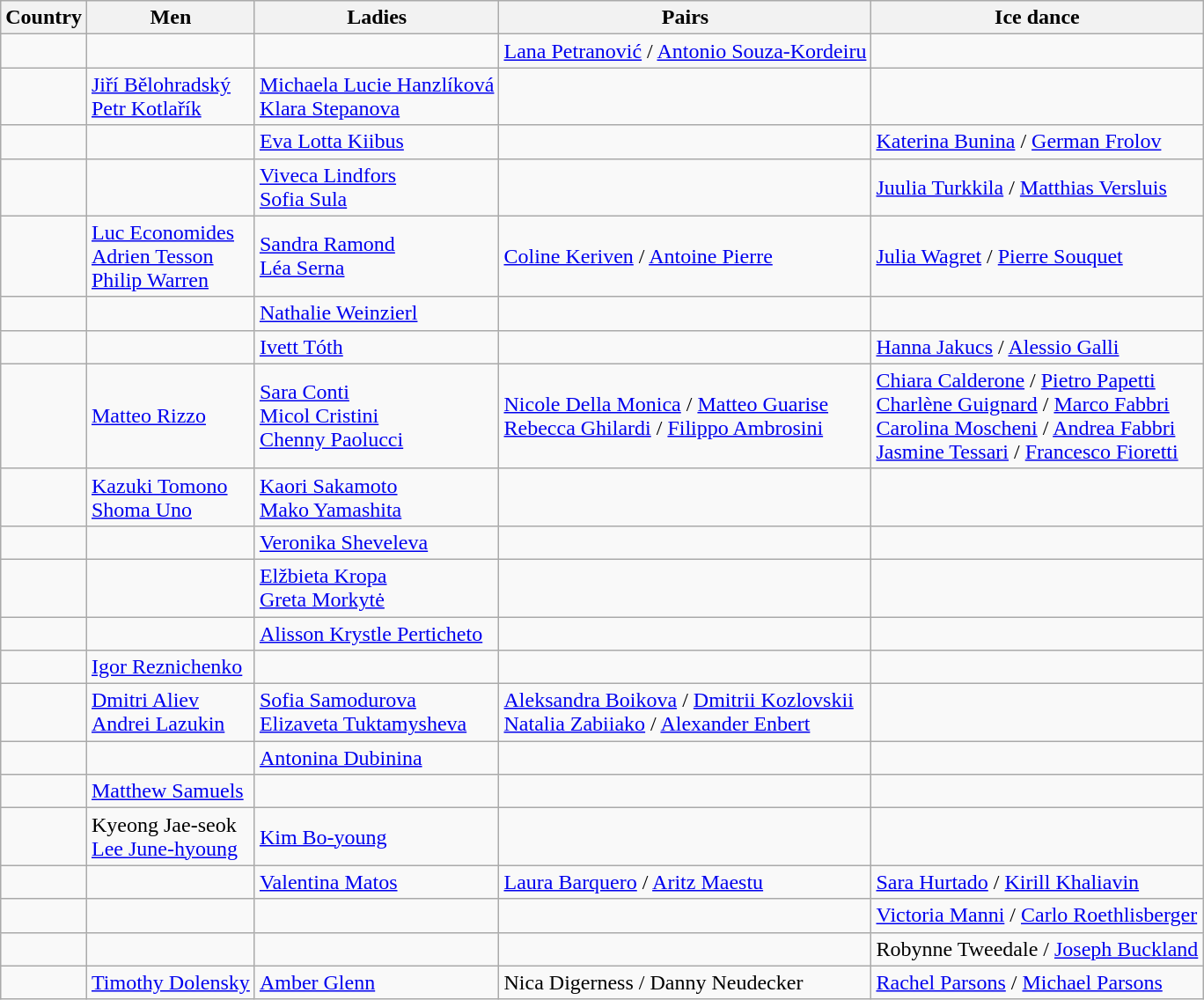<table class="wikitable">
<tr>
<th>Country</th>
<th>Men</th>
<th>Ladies</th>
<th>Pairs</th>
<th>Ice dance</th>
</tr>
<tr>
<td></td>
<td></td>
<td></td>
<td><a href='#'>Lana Petranović</a> / <a href='#'>Antonio Souza-Kordeiru</a></td>
<td></td>
</tr>
<tr>
<td></td>
<td><a href='#'>Jiří Bělohradský</a><br><a href='#'>Petr Kotlařík</a></td>
<td><a href='#'>Michaela Lucie Hanzlíková</a><br><a href='#'>Klara Stepanova</a></td>
<td></td>
<td></td>
</tr>
<tr>
<td></td>
<td></td>
<td><a href='#'>Eva Lotta Kiibus</a></td>
<td></td>
<td><a href='#'>Katerina Bunina</a> / <a href='#'>German Frolov</a></td>
</tr>
<tr>
<td></td>
<td></td>
<td><a href='#'>Viveca Lindfors</a><br><a href='#'>Sofia Sula</a></td>
<td></td>
<td><a href='#'>Juulia Turkkila</a> / <a href='#'>Matthias Versluis</a></td>
</tr>
<tr>
<td></td>
<td><a href='#'>Luc Economides</a><br><a href='#'>Adrien Tesson</a><br><a href='#'>Philip Warren</a></td>
<td><a href='#'>Sandra Ramond</a><br><a href='#'>Léa Serna</a></td>
<td><a href='#'>Coline Keriven</a> / <a href='#'>Antoine Pierre</a></td>
<td><a href='#'>Julia Wagret</a> / <a href='#'>Pierre Souquet</a></td>
</tr>
<tr>
<td></td>
<td></td>
<td><a href='#'>Nathalie Weinzierl</a></td>
<td></td>
<td></td>
</tr>
<tr>
<td></td>
<td></td>
<td><a href='#'>Ivett Tóth</a></td>
<td></td>
<td><a href='#'>Hanna Jakucs</a> / <a href='#'>Alessio Galli</a></td>
</tr>
<tr>
<td></td>
<td><a href='#'>Matteo Rizzo</a></td>
<td><a href='#'>Sara Conti</a><br><a href='#'>Micol Cristini</a><br><a href='#'>Chenny Paolucci</a></td>
<td><a href='#'>Nicole Della Monica</a> / <a href='#'>Matteo Guarise</a><br><a href='#'>Rebecca Ghilardi</a> / <a href='#'>Filippo Ambrosini</a></td>
<td><a href='#'>Chiara Calderone</a> / <a href='#'>Pietro Papetti</a><br><a href='#'>Charlène Guignard</a> / <a href='#'>Marco Fabbri</a><br><a href='#'>Carolina Moscheni</a> / <a href='#'>Andrea Fabbri</a><br><a href='#'>Jasmine Tessari</a> / <a href='#'>Francesco Fioretti</a></td>
</tr>
<tr>
<td></td>
<td><a href='#'>Kazuki Tomono</a><br><a href='#'>Shoma Uno</a></td>
<td><a href='#'>Kaori Sakamoto</a><br><a href='#'>Mako Yamashita</a></td>
<td></td>
<td></td>
</tr>
<tr>
<td></td>
<td></td>
<td><a href='#'>Veronika Sheveleva</a></td>
<td></td>
<td></td>
</tr>
<tr>
<td></td>
<td></td>
<td><a href='#'>Elžbieta Kropa</a><br><a href='#'>Greta Morkytė</a></td>
<td></td>
<td></td>
</tr>
<tr>
<td></td>
<td></td>
<td><a href='#'>Alisson Krystle Perticheto</a></td>
<td></td>
<td></td>
</tr>
<tr>
<td></td>
<td><a href='#'>Igor Reznichenko</a></td>
<td></td>
<td></td>
<td></td>
</tr>
<tr>
<td></td>
<td><a href='#'>Dmitri Aliev</a> <br> <a href='#'>Andrei Lazukin</a></td>
<td><a href='#'>Sofia Samodurova</a> <br> <a href='#'>Elizaveta Tuktamysheva</a></td>
<td><a href='#'>Aleksandra Boikova</a> / <a href='#'>Dmitrii Kozlovskii</a> <br> <a href='#'>Natalia Zabiiako</a> / <a href='#'>Alexander Enbert</a></td>
<td></td>
</tr>
<tr>
<td></td>
<td></td>
<td><a href='#'>Antonina Dubinina</a></td>
<td></td>
<td></td>
</tr>
<tr>
<td></td>
<td><a href='#'>Matthew Samuels</a></td>
<td></td>
<td></td>
<td></td>
</tr>
<tr>
<td></td>
<td>Kyeong Jae-seok<br><a href='#'>Lee June-hyoung</a></td>
<td><a href='#'>Kim Bo-young</a></td>
<td></td>
<td></td>
</tr>
<tr>
<td></td>
<td></td>
<td><a href='#'>Valentina Matos</a></td>
<td><a href='#'>Laura Barquero</a> / <a href='#'>Aritz Maestu</a></td>
<td><a href='#'>Sara Hurtado</a> / <a href='#'>Kirill Khaliavin</a></td>
</tr>
<tr>
<td></td>
<td></td>
<td></td>
<td></td>
<td><a href='#'>Victoria Manni</a> / <a href='#'>Carlo Roethlisberger</a></td>
</tr>
<tr>
<td></td>
<td></td>
<td></td>
<td></td>
<td>Robynne Tweedale / <a href='#'>Joseph Buckland</a></td>
</tr>
<tr>
<td></td>
<td><a href='#'>Timothy Dolensky</a></td>
<td><a href='#'>Amber Glenn</a></td>
<td>Nica Digerness / Danny Neudecker</td>
<td><a href='#'>Rachel Parsons</a> / <a href='#'>Michael Parsons</a></td>
</tr>
</table>
